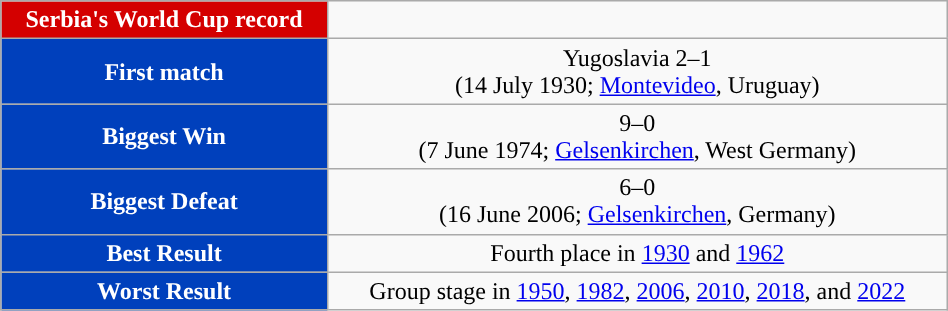<table class="wikitable collapsible collapsed" style="width:50%;text-align:center">
<tr>
<th style="background:#D40000; color:white; "><strong>Serbia's World Cup record</strong></th>
</tr>
<tr>
<th style="background:#0040BC; color:white; ">First match</th>
<td> Yugoslavia 2–1 <br>(14 July 1930; <a href='#'>Montevideo</a>, Uruguay)</td>
</tr>
<tr>
<th style="background:#0040BC; color:white; ">Biggest Win</th>
<td> 9–0 <br>(7 June 1974; <a href='#'>Gelsenkirchen</a>, West Germany)</td>
</tr>
<tr>
<th style="background:#0040BC; color:white; ">Biggest Defeat</th>
<td> 6–0 <br>(16 June 2006; <a href='#'>Gelsenkirchen</a>, Germany)</td>
</tr>
<tr>
<th style="background:#0040BC; color:white; ">Best Result</th>
<td>Fourth place in <a href='#'>1930</a> and <a href='#'>1962</a></td>
</tr>
<tr>
<th style="background:#0040BC; color:white; ">Worst Result</th>
<td>Group stage in <a href='#'>1950</a>, <a href='#'>1982</a>, <a href='#'>2006</a>, <a href='#'>2010</a>, <a href='#'>2018</a>, and <a href='#'>2022</a></td>
</tr>
</table>
